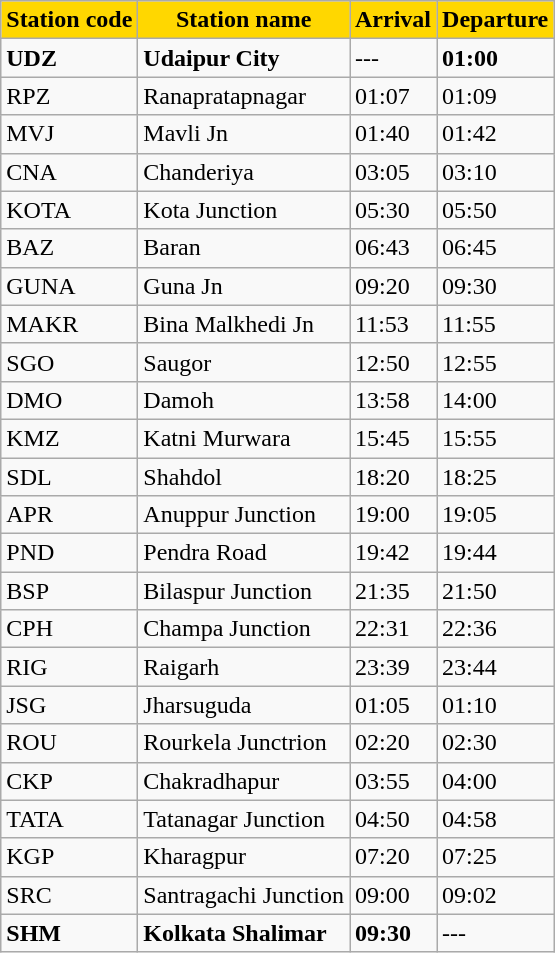<table class="wikitable">
<tr>
<th style="background:gold;">Station code</th>
<th style="background:gold;" !>Station name</th>
<th style="background:gold;" !>Arrival</th>
<th style="background:gold;" !>Departure</th>
</tr>
<tr>
<td><strong>UDZ</strong></td>
<td><strong>Udaipur City</strong></td>
<td>---</td>
<td><strong>01:00</strong></td>
</tr>
<tr>
<td>RPZ</td>
<td>Ranapratapnagar</td>
<td>01:07</td>
<td>01:09</td>
</tr>
<tr>
<td>MVJ</td>
<td>Mavli Jn</td>
<td>01:40</td>
<td>01:42</td>
</tr>
<tr>
<td>CNA</td>
<td>Chanderiya</td>
<td>03:05</td>
<td>03:10</td>
</tr>
<tr>
<td>KOTA</td>
<td>Kota Junction</td>
<td>05:30</td>
<td>05:50</td>
</tr>
<tr>
<td>BAZ</td>
<td>Baran</td>
<td>06:43</td>
<td>06:45</td>
</tr>
<tr>
<td>GUNA</td>
<td>Guna Jn</td>
<td>09:20</td>
<td>09:30</td>
</tr>
<tr>
<td>MAKR</td>
<td>Bina Malkhedi Jn</td>
<td>11:53</td>
<td>11:55</td>
</tr>
<tr>
<td>SGO</td>
<td>Saugor</td>
<td>12:50</td>
<td>12:55</td>
</tr>
<tr>
<td>DMO</td>
<td>Damoh</td>
<td>13:58</td>
<td>14:00</td>
</tr>
<tr>
<td>KMZ</td>
<td>Katni Murwara</td>
<td>15:45</td>
<td>15:55</td>
</tr>
<tr>
<td>SDL</td>
<td>Shahdol</td>
<td>18:20</td>
<td>18:25</td>
</tr>
<tr>
<td>APR</td>
<td>Anuppur Junction</td>
<td>19:00</td>
<td>19:05</td>
</tr>
<tr>
<td>PND</td>
<td>Pendra Road</td>
<td>19:42</td>
<td>19:44</td>
</tr>
<tr>
<td>BSP</td>
<td>Bilaspur Junction</td>
<td>21:35</td>
<td>21:50</td>
</tr>
<tr>
<td>CPH</td>
<td>Champa Junction</td>
<td>22:31</td>
<td>22:36</td>
</tr>
<tr>
<td>RIG</td>
<td>Raigarh</td>
<td>23:39</td>
<td>23:44</td>
</tr>
<tr>
<td>JSG</td>
<td>Jharsuguda</td>
<td>01:05</td>
<td>01:10</td>
</tr>
<tr>
<td>ROU</td>
<td>Rourkela Junctrion</td>
<td>02:20</td>
<td>02:30</td>
</tr>
<tr>
<td>CKP</td>
<td>Chakradhapur</td>
<td>03:55</td>
<td>04:00</td>
</tr>
<tr>
<td>TATA</td>
<td>Tatanagar Junction</td>
<td>04:50</td>
<td>04:58</td>
</tr>
<tr>
<td>KGP</td>
<td>Kharagpur</td>
<td>07:20</td>
<td>07:25</td>
</tr>
<tr>
<td>SRC</td>
<td>Santragachi Junction</td>
<td>09:00</td>
<td>09:02</td>
</tr>
<tr>
<td><strong>SHM</strong></td>
<td><strong>Kolkata Shalimar</strong></td>
<td><strong>09:30</strong></td>
<td>---</td>
</tr>
</table>
